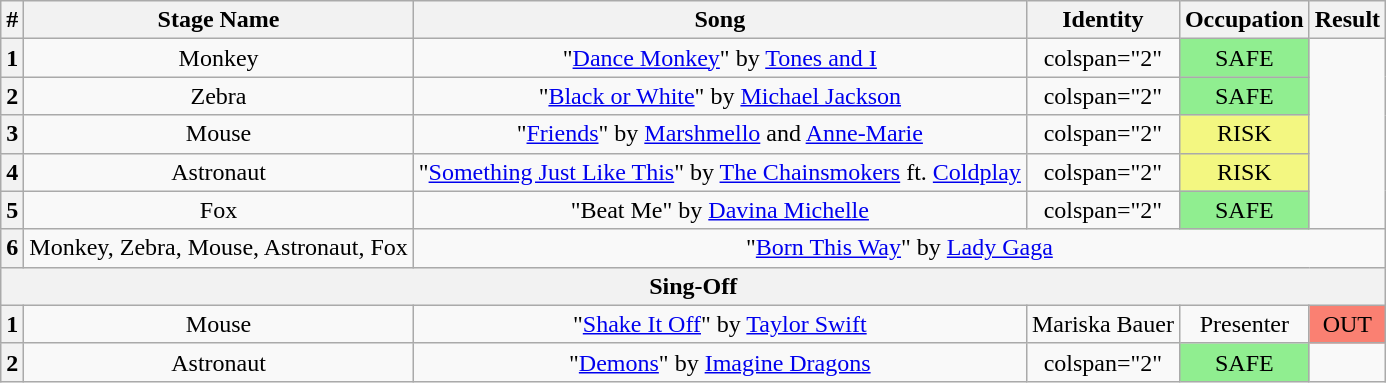<table class="wikitable plainrowheaders" style="text-align: center;">
<tr>
<th><strong>#</strong></th>
<th><strong>Stage Name</strong></th>
<th><strong>Song</strong></th>
<th>Identity</th>
<th><strong>Occupation</strong></th>
<th>Result</th>
</tr>
<tr>
<th>1</th>
<td>Monkey</td>
<td>"<a href='#'>Dance Monkey</a>" by <a href='#'>Tones and I</a></td>
<td>colspan="2" </td>
<td bgcolor="lightgreen">SAFE</td>
</tr>
<tr>
<th>2</th>
<td>Zebra</td>
<td>"<a href='#'>Black or White</a>" by <a href='#'>Michael Jackson</a></td>
<td>colspan="2" </td>
<td bgcolor="lightgreen">SAFE</td>
</tr>
<tr>
<th>3</th>
<td>Mouse</td>
<td>"<a href='#'>Friends</a>" by <a href='#'>Marshmello</a> and <a href='#'>Anne-Marie</a></td>
<td>colspan="2" </td>
<td bgcolor="F3F781">RISK</td>
</tr>
<tr>
<th>4</th>
<td>Astronaut</td>
<td>"<a href='#'>Something Just Like This</a>" by <a href='#'>The Chainsmokers</a> ft. <a href='#'>Coldplay</a></td>
<td>colspan="2" </td>
<td bgcolor="F3F781">RISK</td>
</tr>
<tr>
<th>5</th>
<td>Fox</td>
<td>"Beat Me" by <a href='#'>Davina Michelle</a></td>
<td>colspan="2" </td>
<td bgcolor="lightgreen">SAFE</td>
</tr>
<tr>
<th>6</th>
<td>Monkey, Zebra, Mouse, Astronaut, Fox</td>
<td colspan="4">"<a href='#'>Born This Way</a>" by <a href='#'>Lady Gaga</a></td>
</tr>
<tr>
<th colspan="6">Sing-Off</th>
</tr>
<tr>
<th>1</th>
<td>Mouse</td>
<td>"<a href='#'>Shake It Off</a>" by <a href='#'>Taylor Swift</a></td>
<td>Mariska Bauer</td>
<td>Presenter</td>
<td bgcolor="salmon">OUT</td>
</tr>
<tr>
<th>2</th>
<td>Astronaut</td>
<td>"<a href='#'>Demons</a>" by <a href='#'>Imagine Dragons</a></td>
<td>colspan="2" </td>
<td bgcolor="lightgreen">SAFE</td>
</tr>
</table>
